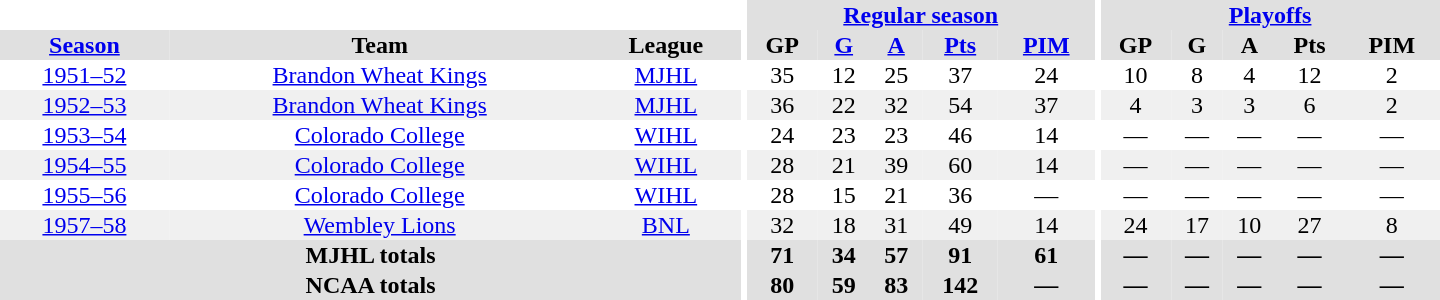<table border="0" cellpadding="1" cellspacing="0" style="text-align:center; width:60em">
<tr bgcolor="#e0e0e0">
<th colspan="3" bgcolor="#ffffff"></th>
<th rowspan="99" bgcolor="#ffffff"></th>
<th colspan="5"><a href='#'>Regular season</a></th>
<th rowspan="99" bgcolor="#ffffff"></th>
<th colspan="5"><a href='#'>Playoffs</a></th>
</tr>
<tr bgcolor="#e0e0e0">
<th><a href='#'>Season</a></th>
<th>Team</th>
<th>League</th>
<th>GP</th>
<th><a href='#'>G</a></th>
<th><a href='#'>A</a></th>
<th><a href='#'>Pts</a></th>
<th><a href='#'>PIM</a></th>
<th>GP</th>
<th>G</th>
<th>A</th>
<th>Pts</th>
<th>PIM</th>
</tr>
<tr>
<td><a href='#'>1951–52</a></td>
<td><a href='#'>Brandon Wheat Kings</a></td>
<td><a href='#'>MJHL</a></td>
<td>35</td>
<td>12</td>
<td>25</td>
<td>37</td>
<td>24</td>
<td>10</td>
<td>8</td>
<td>4</td>
<td>12</td>
<td>2</td>
</tr>
<tr bgcolor="f0f0f0">
<td><a href='#'>1952–53</a></td>
<td><a href='#'>Brandon Wheat Kings</a></td>
<td><a href='#'>MJHL</a></td>
<td>36</td>
<td>22</td>
<td>32</td>
<td>54</td>
<td>37</td>
<td>4</td>
<td>3</td>
<td>3</td>
<td>6</td>
<td>2</td>
</tr>
<tr>
<td><a href='#'>1953–54</a></td>
<td><a href='#'>Colorado College</a></td>
<td><a href='#'>WIHL</a></td>
<td>24</td>
<td>23</td>
<td>23</td>
<td>46</td>
<td>14</td>
<td>—</td>
<td>—</td>
<td>—</td>
<td>—</td>
<td>—</td>
</tr>
<tr bgcolor="f0f0f0">
<td><a href='#'>1954–55</a></td>
<td><a href='#'>Colorado College</a></td>
<td><a href='#'>WIHL</a></td>
<td>28</td>
<td>21</td>
<td>39</td>
<td>60</td>
<td>14</td>
<td>—</td>
<td>—</td>
<td>—</td>
<td>—</td>
<td>—</td>
</tr>
<tr>
<td><a href='#'>1955–56</a></td>
<td><a href='#'>Colorado College</a></td>
<td><a href='#'>WIHL</a></td>
<td>28</td>
<td>15</td>
<td>21</td>
<td>36</td>
<td>—</td>
<td>—</td>
<td>—</td>
<td>—</td>
<td>—</td>
<td>—</td>
</tr>
<tr bgcolor="f0f0f0">
<td><a href='#'>1957–58</a></td>
<td><a href='#'>Wembley Lions</a></td>
<td><a href='#'>BNL</a></td>
<td>32</td>
<td>18</td>
<td>31</td>
<td>49</td>
<td>14</td>
<td>24</td>
<td>17</td>
<td>10</td>
<td>27</td>
<td>8</td>
</tr>
<tr bgcolor="#e0e0e0">
<th colspan="3">MJHL totals</th>
<th>71</th>
<th>34</th>
<th>57</th>
<th>91</th>
<th>61</th>
<th>—</th>
<th>—</th>
<th>—</th>
<th>—</th>
<th>—</th>
</tr>
<tr bgcolor="#e0e0e0">
<th colspan="3">NCAA totals</th>
<th>80</th>
<th>59</th>
<th>83</th>
<th>142</th>
<th>—</th>
<th>—</th>
<th>—</th>
<th>—</th>
<th>—</th>
<th>—</th>
</tr>
</table>
